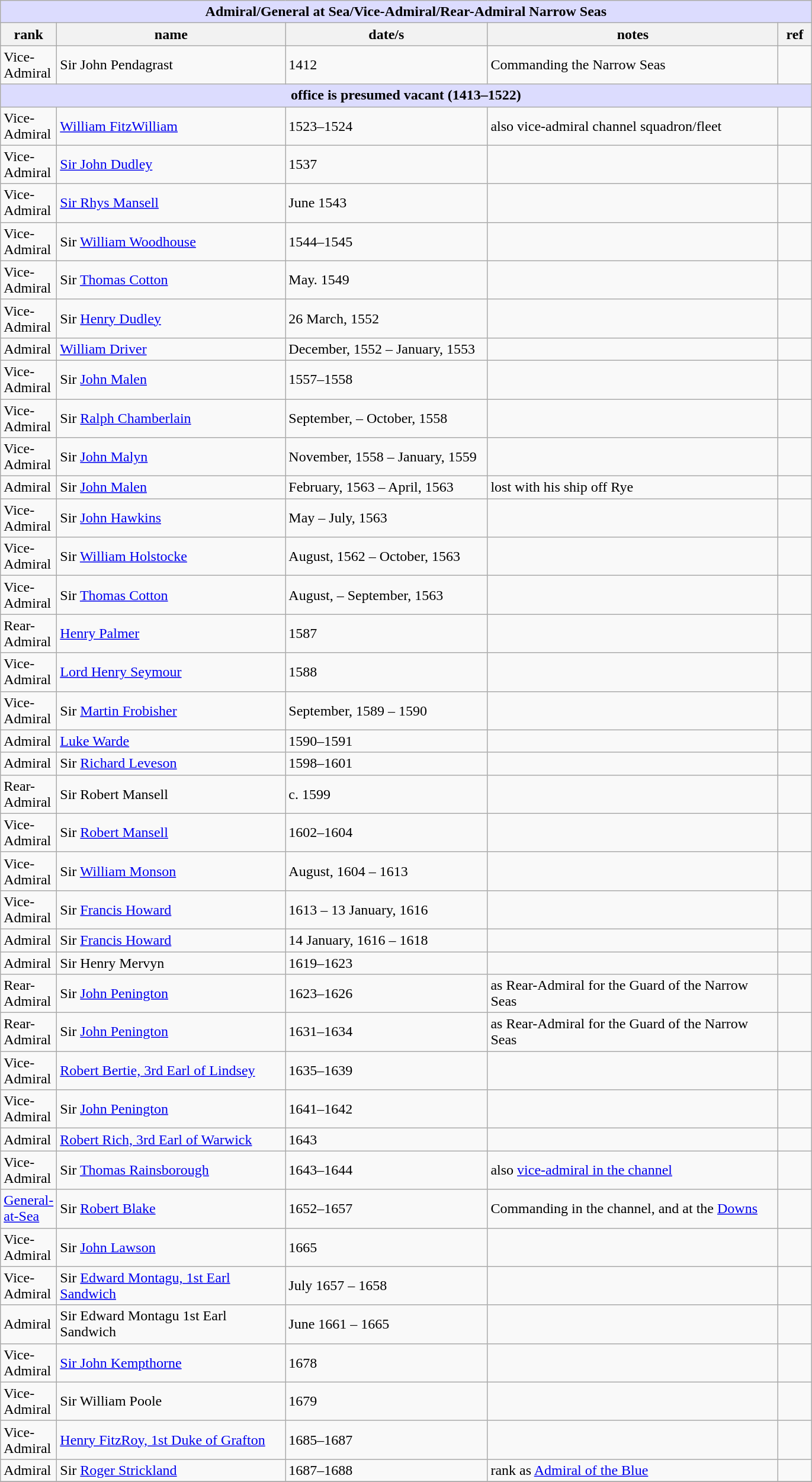<table class="wikitable sortable">
<tr>
<td colspan="6" align="center" style="background:#dcdcfe;"><strong>Admiral/General at Sea/Vice-Admiral/Rear-Admiral Narrow Seas</strong></td>
</tr>
<tr>
<th width=20>rank</th>
<th width=250>name</th>
<th width=220>date/s</th>
<th width=320>notes</th>
<th width=30>ref</th>
</tr>
<tr>
<td>Vice-Admiral</td>
<td>Sir John Pendagrast</td>
<td>1412</td>
<td>Commanding the Narrow Seas</td>
<td></td>
</tr>
<tr>
<td colspan="6" align="center" style="background:#dcdcfe;"><strong>office is presumed vacant (1413–1522)</strong></td>
</tr>
<tr>
<td>Vice-Admiral</td>
<td><a href='#'>William FitzWilliam</a></td>
<td>1523–1524</td>
<td>also vice-admiral channel squadron/fleet</td>
<td></td>
</tr>
<tr>
<td>Vice-Admiral</td>
<td><a href='#'>Sir John Dudley</a></td>
<td>1537</td>
<td></td>
<td></td>
</tr>
<tr>
<td>Vice-Admiral</td>
<td><a href='#'>Sir Rhys Mansell</a></td>
<td>June 1543</td>
<td></td>
<td></td>
</tr>
<tr>
<td>Vice-Admiral</td>
<td>Sir <a href='#'>William Woodhouse</a></td>
<td>1544–1545</td>
<td></td>
<td></td>
</tr>
<tr>
<td>Vice-Admiral</td>
<td>Sir <a href='#'>Thomas Cotton</a></td>
<td>May. 1549</td>
<td></td>
<td></td>
</tr>
<tr>
<td>Vice-Admiral</td>
<td>Sir <a href='#'>Henry Dudley</a></td>
<td>26 March, 1552</td>
<td></td>
<td></td>
</tr>
<tr>
<td>Admiral</td>
<td><a href='#'>William Driver</a></td>
<td>December, 1552 – January, 1553</td>
<td></td>
<td></td>
</tr>
<tr>
<td>Vice-Admiral</td>
<td>Sir <a href='#'>John Malen</a></td>
<td>1557–1558</td>
<td></td>
<td></td>
</tr>
<tr>
<td>Vice-Admiral</td>
<td>Sir <a href='#'>Ralph Chamberlain</a></td>
<td>September, – October, 1558</td>
<td></td>
<td></td>
</tr>
<tr>
<td>Vice-Admiral</td>
<td>Sir <a href='#'>John Malyn</a></td>
<td>November, 1558 – January, 1559</td>
<td></td>
<td></td>
</tr>
<tr>
<td>Admiral</td>
<td>Sir <a href='#'>John Malen</a></td>
<td>February, 1563 – April, 1563</td>
<td>lost with his ship off Rye</td>
<td></td>
</tr>
<tr>
<td>Vice-Admiral</td>
<td>Sir <a href='#'>John Hawkins</a></td>
<td>May – July, 1563</td>
<td></td>
<td></td>
</tr>
<tr>
<td>Vice-Admiral</td>
<td>Sir <a href='#'>William Holstocke</a></td>
<td>August, 1562 – October, 1563</td>
<td></td>
<td></td>
</tr>
<tr>
<td>Vice-Admiral</td>
<td>Sir <a href='#'>Thomas Cotton</a></td>
<td>August, – September, 1563</td>
<td></td>
<td></td>
</tr>
<tr>
<td>Rear-Admiral</td>
<td><a href='#'>Henry Palmer</a></td>
<td>1587</td>
<td></td>
<td></td>
</tr>
<tr>
<td>Vice-Admiral</td>
<td><a href='#'>Lord Henry Seymour</a></td>
<td>1588</td>
<td></td>
<td></td>
</tr>
<tr>
<td>Vice-Admiral</td>
<td>Sir <a href='#'>Martin Frobisher</a></td>
<td>September, 1589 – 1590</td>
<td></td>
<td></td>
</tr>
<tr>
<td>Admiral</td>
<td><a href='#'>Luke Warde</a></td>
<td>1590–1591</td>
<td></td>
<td></td>
</tr>
<tr>
<td>Admiral</td>
<td>Sir <a href='#'>Richard Leveson</a></td>
<td>1598–1601</td>
<td></td>
<td></td>
</tr>
<tr>
<td>Rear-Admiral</td>
<td>Sir Robert Mansell</td>
<td>c. 1599</td>
<td></td>
<td></td>
</tr>
<tr>
<td>Vice-Admiral</td>
<td>Sir <a href='#'>Robert Mansell</a></td>
<td>1602–1604</td>
<td></td>
<td></td>
</tr>
<tr>
<td>Vice-Admiral</td>
<td>Sir <a href='#'>William Monson</a></td>
<td>August, 1604 – 1613</td>
<td></td>
<td></td>
</tr>
<tr>
<td>Vice-Admiral</td>
<td>Sir <a href='#'>Francis Howard</a></td>
<td>1613 – 13 January, 1616</td>
<td></td>
<td></td>
</tr>
<tr>
<td>Admiral</td>
<td>Sir <a href='#'>Francis Howard</a></td>
<td>14 January, 1616 – 1618</td>
<td></td>
<td></td>
</tr>
<tr>
<td>Admiral</td>
<td>Sir Henry Mervyn</td>
<td>1619–1623</td>
<td></td>
<td></td>
</tr>
<tr>
<td>Rear-Admiral</td>
<td>Sir <a href='#'>John Penington</a></td>
<td>1623–1626</td>
<td>as Rear-Admiral for the Guard of the Narrow Seas</td>
<td></td>
</tr>
<tr>
<td>Rear-Admiral</td>
<td>Sir <a href='#'>John Penington</a></td>
<td>1631–1634</td>
<td>as Rear-Admiral for the Guard of the Narrow Seas</td>
<td></td>
</tr>
<tr>
<td>Vice-Admiral</td>
<td><a href='#'>Robert Bertie, 3rd Earl of Lindsey</a></td>
<td>1635–1639</td>
<td></td>
<td></td>
</tr>
<tr>
<td>Vice-Admiral</td>
<td>Sir <a href='#'>John Penington</a></td>
<td>1641–1642</td>
<td></td>
<td></td>
</tr>
<tr>
<td>Admiral</td>
<td><a href='#'>Robert Rich, 3rd Earl of Warwick</a></td>
<td>1643</td>
<td></td>
<td></td>
</tr>
<tr>
<td>Vice-Admiral</td>
<td>Sir <a href='#'>Thomas Rainsborough</a></td>
<td>1643–1644</td>
<td>also <a href='#'>vice-admiral in the channel</a></td>
<td></td>
</tr>
<tr>
<td><a href='#'>General-at-Sea</a></td>
<td>Sir <a href='#'>Robert Blake</a></td>
<td>1652–1657</td>
<td>Commanding in the channel, and at the <a href='#'>Downs</a></td>
<td></td>
</tr>
<tr>
<td>Vice-Admiral</td>
<td>Sir <a href='#'>John Lawson</a></td>
<td>1665</td>
<td></td>
<td></td>
</tr>
<tr>
<td>Vice-Admiral</td>
<td>Sir <a href='#'>Edward Montagu, 1st Earl Sandwich</a></td>
<td>July 1657 – 1658</td>
<td></td>
<td></td>
</tr>
<tr>
<td>Admiral</td>
<td>Sir Edward Montagu 1st Earl Sandwich</td>
<td>June 1661 – 1665</td>
<td></td>
<td></td>
</tr>
<tr>
<td>Vice-Admiral</td>
<td><a href='#'>Sir John Kempthorne</a></td>
<td>1678</td>
<td></td>
<td></td>
</tr>
<tr>
<td>Vice-Admiral</td>
<td>Sir William Poole</td>
<td>1679</td>
<td></td>
<td></td>
</tr>
<tr>
<td>Vice-Admiral</td>
<td><a href='#'>Henry FitzRoy, 1st Duke of Grafton</a></td>
<td>1685–1687</td>
<td></td>
<td></td>
</tr>
<tr>
<td>Admiral</td>
<td>Sir <a href='#'>Roger Strickland</a></td>
<td>1687–1688</td>
<td>rank as <a href='#'>Admiral of the Blue</a></td>
<td></td>
</tr>
<tr>
</tr>
</table>
